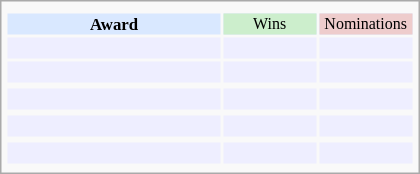<table class="infobox" style="width: 25em; text-align: left; font-size: 70%; vertical-align: middle;">
<tr>
<td colspan="3" style="text-align:center;"></td>
</tr>
<tr bgcolor=#D9E8FF style="text-align:center;">
<th style="vertical-align: middle;">Award</th>
<td style="background:#cceecc; font-size:8pt;" width="60px">Wins</td>
<td style="background:#eecccc; font-size:8pt;" width="60px">Nominations</td>
</tr>
<tr bgcolor=#eeeeff>
<td align="center"><br></td>
<td></td>
<td></td>
</tr>
<tr bgcolor=#eeeeff>
<td align="center"><br></td>
<td></td>
<td></td>
</tr>
<tr>
</tr>
<tr bgcolor=#eeeeff>
<td align="center"><br></td>
<td></td>
<td></td>
</tr>
<tr>
</tr>
<tr bgcolor=#eeeeff>
<td align="center"><br></td>
<td></td>
<td></td>
</tr>
<tr>
</tr>
<tr bgcolor=#eeeeff>
<td align="center"><br></td>
<td></td>
<td></td>
</tr>
<tr>
</tr>
</table>
